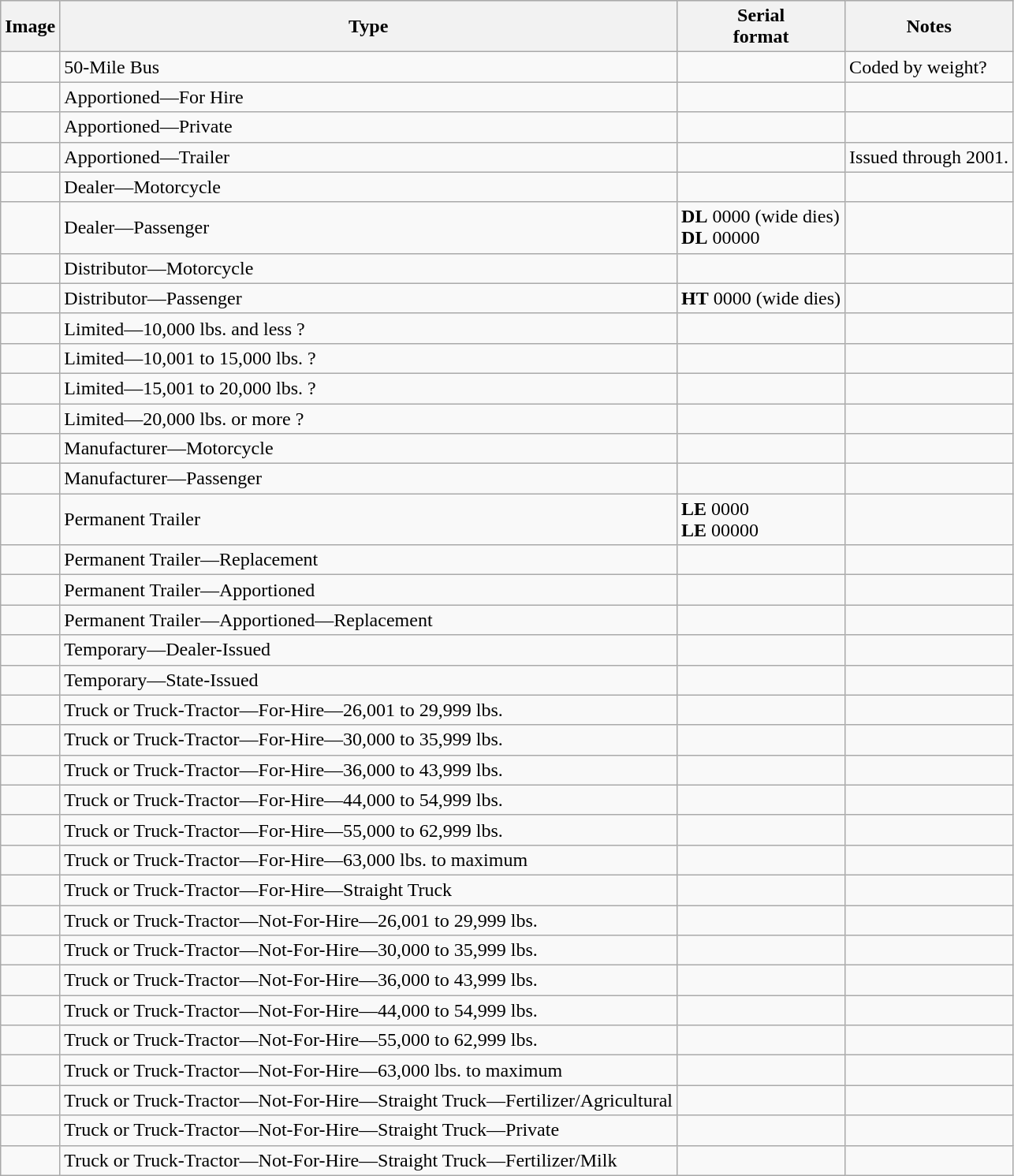<table class="wikitable sortable">
<tr style="background:#cccccc;">
<th><strong>Image</strong></th>
<th><strong>Type</strong></th>
<th><strong>Serial<br>format</strong></th>
<th><strong>Notes</strong></th>
</tr>
<tr>
<td></td>
<td>50-Mile Bus</td>
<td></td>
<td>Coded by weight?</td>
</tr>
<tr>
<td></td>
<td>Apportioned—For Hire</td>
<td></td>
<td></td>
</tr>
<tr>
<td></td>
<td>Apportioned—Private</td>
<td></td>
<td></td>
</tr>
<tr>
<td></td>
<td>Apportioned—Trailer</td>
<td></td>
<td>Issued through 2001.</td>
</tr>
<tr>
<td></td>
<td>Dealer—Motorcycle</td>
<td></td>
<td></td>
</tr>
<tr>
<td></td>
<td>Dealer—Passenger</td>
<td><strong>DL</strong> 0000 (wide dies)<br><strong>DL</strong> 00000</td>
<td></td>
</tr>
<tr>
<td></td>
<td>Distributor—Motorcycle</td>
<td></td>
<td></td>
</tr>
<tr>
<td></td>
<td>Distributor—Passenger</td>
<td><strong>HT</strong> 0000 (wide dies)</td>
<td></td>
</tr>
<tr>
<td></td>
<td>Limited—10,000 lbs. and less ?</td>
<td></td>
<td></td>
</tr>
<tr>
<td></td>
<td>Limited—10,001 to 15,000 lbs. ?</td>
<td></td>
<td></td>
</tr>
<tr>
<td></td>
<td>Limited—15,001 to 20,000 lbs. ?</td>
<td></td>
<td></td>
</tr>
<tr>
<td></td>
<td>Limited—20,000 lbs. or more ?</td>
<td></td>
<td></td>
</tr>
<tr>
<td></td>
<td>Manufacturer—Motorcycle</td>
<td></td>
<td></td>
</tr>
<tr>
<td></td>
<td>Manufacturer—Passenger</td>
<td></td>
<td></td>
</tr>
<tr>
<td></td>
<td>Permanent Trailer</td>
<td><strong>LE</strong> 0000<br><strong>LE</strong> 00000</td>
<td></td>
</tr>
<tr>
<td></td>
<td>Permanent Trailer—Replacement</td>
<td></td>
<td></td>
</tr>
<tr>
<td></td>
<td>Permanent Trailer—Apportioned</td>
<td></td>
<td></td>
</tr>
<tr>
<td></td>
<td>Permanent Trailer—Apportioned—Replacement</td>
<td></td>
<td></td>
</tr>
<tr>
<td></td>
<td>Temporary—Dealer-Issued</td>
<td></td>
<td></td>
</tr>
<tr>
<td></td>
<td>Temporary—State-Issued</td>
<td></td>
<td></td>
</tr>
<tr>
<td></td>
<td>Truck or Truck-Tractor—For-Hire—26,001 to 29,999 lbs.</td>
<td></td>
<td></td>
</tr>
<tr>
<td></td>
<td>Truck or Truck-Tractor—For-Hire—30,000 to 35,999 lbs.</td>
<td></td>
<td></td>
</tr>
<tr>
<td></td>
<td>Truck or Truck-Tractor—For-Hire—36,000 to 43,999 lbs.</td>
<td></td>
<td></td>
</tr>
<tr>
<td></td>
<td>Truck or Truck-Tractor—For-Hire—44,000 to 54,999 lbs.</td>
<td></td>
<td></td>
</tr>
<tr>
<td></td>
<td>Truck or Truck-Tractor—For-Hire—55,000 to 62,999 lbs.</td>
<td></td>
<td></td>
</tr>
<tr>
<td></td>
<td>Truck or Truck-Tractor—For-Hire—63,000 lbs. to maximum</td>
<td></td>
<td></td>
</tr>
<tr>
<td></td>
<td>Truck or Truck-Tractor—For-Hire—Straight Truck</td>
<td></td>
<td></td>
</tr>
<tr>
<td></td>
<td>Truck or Truck-Tractor—Not-For-Hire—26,001 to 29,999 lbs.</td>
<td></td>
<td></td>
</tr>
<tr>
<td></td>
<td>Truck or Truck-Tractor—Not-For-Hire—30,000 to 35,999 lbs.</td>
<td></td>
<td></td>
</tr>
<tr>
<td></td>
<td>Truck or Truck-Tractor—Not-For-Hire—36,000 to 43,999 lbs.</td>
<td></td>
<td></td>
</tr>
<tr>
<td></td>
<td>Truck or Truck-Tractor—Not-For-Hire—44,000 to 54,999 lbs.</td>
<td></td>
<td></td>
</tr>
<tr>
<td></td>
<td>Truck or Truck-Tractor—Not-For-Hire—55,000 to 62,999 lbs.</td>
<td></td>
<td></td>
</tr>
<tr>
<td></td>
<td>Truck or Truck-Tractor—Not-For-Hire—63,000 lbs. to maximum</td>
<td></td>
<td></td>
</tr>
<tr>
<td></td>
<td>Truck or Truck-Tractor—Not-For-Hire—Straight Truck—Fertilizer/Agricultural</td>
<td></td>
<td></td>
</tr>
<tr>
<td></td>
<td>Truck or Truck-Tractor—Not-For-Hire—Straight Truck—Private</td>
<td></td>
<td></td>
</tr>
<tr>
<td></td>
<td>Truck or Truck-Tractor—Not-For-Hire—Straight Truck—Fertilizer/Milk</td>
<td></td>
<td></td>
</tr>
</table>
